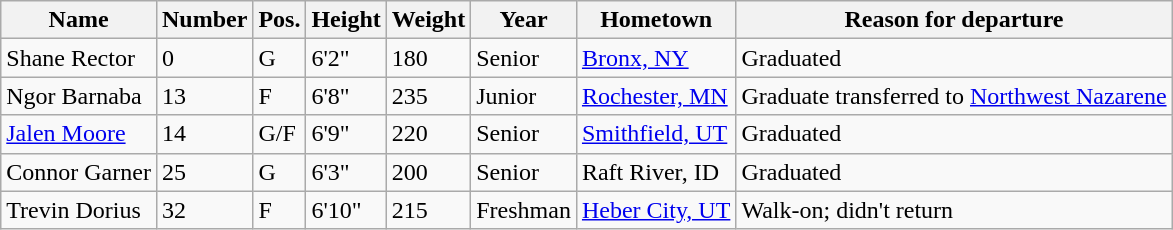<table class="wikitable sortable" border="1">
<tr>
<th>Name</th>
<th>Number</th>
<th>Pos.</th>
<th>Height</th>
<th>Weight</th>
<th>Year</th>
<th>Hometown</th>
<th class="unsortable">Reason for departure</th>
</tr>
<tr>
<td>Shane Rector</td>
<td>0</td>
<td>G</td>
<td>6'2"</td>
<td>180</td>
<td>Senior</td>
<td><a href='#'>Bronx, NY</a></td>
<td>Graduated</td>
</tr>
<tr>
<td>Ngor Barnaba</td>
<td>13</td>
<td>F</td>
<td>6'8"</td>
<td>235</td>
<td>Junior</td>
<td><a href='#'>Rochester, MN</a></td>
<td>Graduate transferred to <a href='#'>Northwest Nazarene</a></td>
</tr>
<tr>
<td><a href='#'>Jalen Moore</a></td>
<td>14</td>
<td>G/F</td>
<td>6'9"</td>
<td>220</td>
<td>Senior</td>
<td><a href='#'>Smithfield, UT</a></td>
<td>Graduated</td>
</tr>
<tr>
<td>Connor Garner</td>
<td>25</td>
<td>G</td>
<td>6'3"</td>
<td>200</td>
<td>Senior</td>
<td>Raft River, ID</td>
<td>Graduated</td>
</tr>
<tr>
<td>Trevin Dorius</td>
<td>32</td>
<td>F</td>
<td>6'10"</td>
<td>215</td>
<td>Freshman</td>
<td><a href='#'>Heber City, UT</a></td>
<td>Walk-on; didn't return</td>
</tr>
</table>
